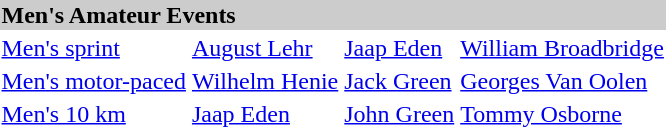<table>
<tr bgcolor="#cccccc">
<td colspan=7><strong>Men's Amateur Events</strong></td>
</tr>
<tr>
<td><a href='#'>Men's sprint</a> <br></td>
<td><a href='#'>August Lehr</a><br></td>
<td><a href='#'>Jaap Eden</a><br></td>
<td><a href='#'>William Broadbridge</a><br></td>
</tr>
<tr>
<td><a href='#'>Men's motor-paced</a><br></td>
<td><a href='#'>Wilhelm Henie</a><br></td>
<td><a href='#'>Jack Green</a><br></td>
<td><a href='#'>Georges Van Oolen</a><br></td>
</tr>
<tr>
<td><a href='#'>Men's 10 km</a> <br></td>
<td><a href='#'>Jaap Eden</a><br></td>
<td><a href='#'>John Green</a><br></td>
<td><a href='#'>Tommy Osborne</a><br></td>
</tr>
</table>
